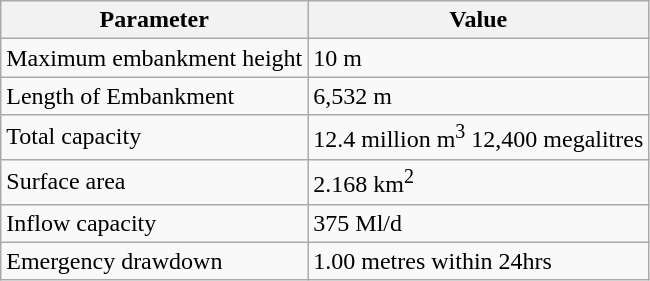<table class="wikitable">
<tr>
<th>Parameter</th>
<th>Value</th>
</tr>
<tr>
<td>Maximum embankment height</td>
<td>10 m</td>
</tr>
<tr>
<td>Length of Embankment</td>
<td>6,532 m</td>
</tr>
<tr>
<td>Total capacity</td>
<td>12.4 million m<sup>3</sup> 12,400 megalitres</td>
</tr>
<tr>
<td>Surface area</td>
<td>2.168 km<sup>2</sup></td>
</tr>
<tr>
<td>Inflow capacity</td>
<td>375 Ml/d</td>
</tr>
<tr>
<td>Emergency drawdown</td>
<td>1.00 metres within 24hrs</td>
</tr>
</table>
